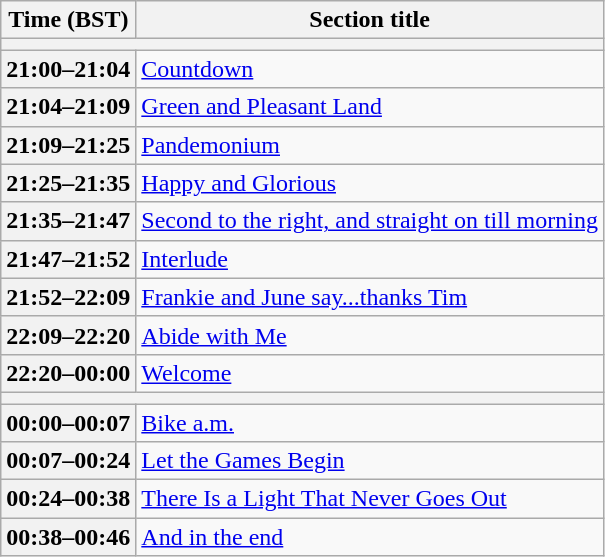<table class="wikitable">
<tr>
<th>Time (BST)</th>
<th>Section title</th>
</tr>
<tr>
<th colspan="2"></th>
</tr>
<tr>
<th>21:00–21:04</th>
<td><a href='#'>Countdown</a></td>
</tr>
<tr>
<th>21:04–21:09</th>
<td><a href='#'>Green and Pleasant Land</a></td>
</tr>
<tr>
<th>21:09–21:25</th>
<td><a href='#'>Pandemonium</a></td>
</tr>
<tr>
<th>21:25–21:35</th>
<td><a href='#'>Happy and Glorious</a></td>
</tr>
<tr>
<th>21:35–21:47</th>
<td><a href='#'>Second to the right, and straight on till morning</a></td>
</tr>
<tr>
<th>21:47–21:52</th>
<td><a href='#'>Interlude</a></td>
</tr>
<tr>
<th>21:52–22:09</th>
<td><a href='#'>Frankie and June say...thanks Tim</a></td>
</tr>
<tr>
<th>22:09–22:20</th>
<td><a href='#'>Abide with Me</a></td>
</tr>
<tr>
<th>22:20–00:00</th>
<td><a href='#'>Welcome</a></td>
</tr>
<tr>
<th colspan="2"></th>
</tr>
<tr>
<th>00:00–00:07</th>
<td><a href='#'>Bike a.m.</a></td>
</tr>
<tr>
<th>00:07–00:24</th>
<td><a href='#'>Let the Games Begin</a></td>
</tr>
<tr>
<th>00:24–00:38</th>
<td><a href='#'>There Is a Light That Never Goes Out</a></td>
</tr>
<tr>
<th>00:38–00:46</th>
<td><a href='#'>And in the end</a></td>
</tr>
</table>
